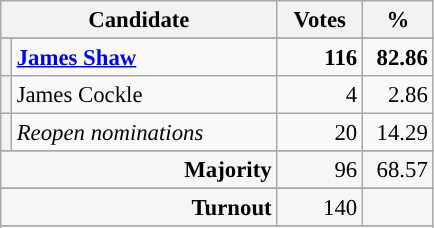<table class="wikitable" style="font-size: 95%;">
<tr style="background-color:#E9E9E9">
<th colspan="2" style="width: 170px">Candidate</th>
<th style="width: 50px">Votes</th>
<th style="width: 40px">%</th>
</tr>
<tr>
</tr>
<tr>
<th style="background-color: "></th>
<td style="width: 170px"><strong><a href='#'>James Shaw</a></strong></td>
<td align="right"><strong>116</strong></td>
<td align="right"><strong>82.86</strong></td>
</tr>
<tr>
<th style="background-color: "></th>
<td style="width: 170px">James Cockle</td>
<td align="right">4</td>
<td align="right">2.86</td>
</tr>
<tr>
<th scope="row"></th>
<td><em>Reopen nominations</em></td>
<td align="right">20</td>
<td align="right">14.29</td>
</tr>
<tr>
</tr>
<tr style="background-color:#F6F6F6">
<td colspan="2" align="right"><strong>Majority</strong></td>
<td align="right">96</td>
<td align="right">68.57</td>
</tr>
<tr>
</tr>
<tr style="background-color:#F6F6F6">
<td colspan="2" align="right"><strong>Turnout</strong></td>
<td align="right">140</td>
<td></td>
</tr>
<tr>
</tr>
<tr style="background-color:#F6F6F6">
</tr>
</table>
